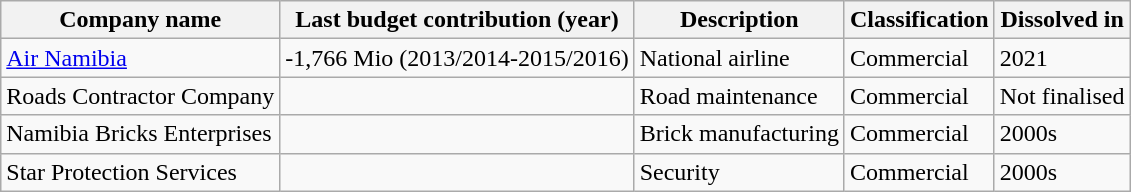<table class="wikitable sortable" border="1">
<tr>
<th>Company name</th>
<th>Last budget contribution (year)</th>
<th>Description</th>
<th>Classification</th>
<th>Dissolved in</th>
</tr>
<tr>
<td><a href='#'>Air Namibia</a></td>
<td>-1,766 Mio  (2013/2014-2015/2016)</td>
<td>National airline</td>
<td>Commercial</td>
<td>2021</td>
</tr>
<tr>
<td>Roads Contractor Company</td>
<td></td>
<td>Road maintenance</td>
<td>Commercial</td>
<td>Not finalised</td>
</tr>
<tr>
<td>Namibia Bricks Enterprises</td>
<td></td>
<td>Brick manufacturing</td>
<td>Commercial</td>
<td>2000s</td>
</tr>
<tr>
<td>Star Protection Services</td>
<td></td>
<td>Security</td>
<td>Commercial</td>
<td>2000s</td>
</tr>
</table>
